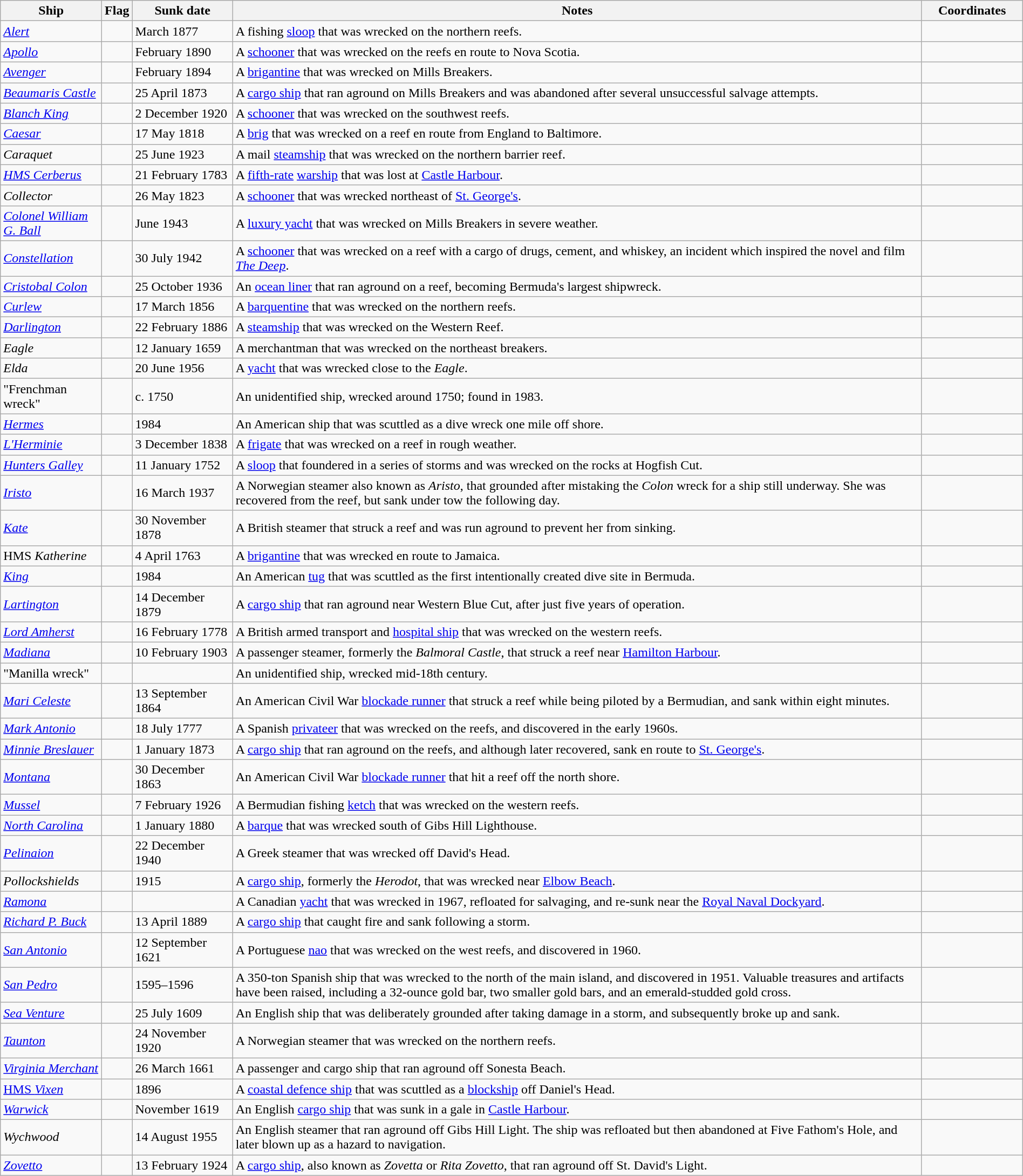<table class=wikitable | style="width:100%">
<tr>
<th style="width:10%">Ship</th>
<th>Flag</th>
<th style="width:10%">Sunk date</th>
<th style="width:70%">Notes</th>
<th style="width:10%">Coordinates</th>
</tr>
<tr>
<td><a href='#'><em>Alert</em></a></td>
<td></td>
<td>March 1877</td>
<td>A fishing <a href='#'>sloop</a> that was wrecked on the northern reefs.</td>
<td></td>
</tr>
<tr>
<td><a href='#'><em>Apollo</em></a></td>
<td></td>
<td>February 1890</td>
<td>A <a href='#'>schooner</a> that was wrecked on the reefs en route to Nova Scotia.</td>
<td></td>
</tr>
<tr>
<td><a href='#'><em>Avenger</em></a></td>
<td></td>
<td>February 1894</td>
<td>A <a href='#'>brigantine</a> that was wrecked on Mills Breakers.</td>
<td></td>
</tr>
<tr>
<td><a href='#'><em>Beaumaris Castle</em></a></td>
<td></td>
<td>25 April 1873</td>
<td>A <a href='#'>cargo ship</a> that ran aground on Mills Breakers and was abandoned after several unsuccessful salvage attempts.</td>
<td></td>
</tr>
<tr>
<td><em><a href='#'>Blanch King</a></em></td>
<td></td>
<td>2 December 1920</td>
<td>A <a href='#'>schooner</a> that was wrecked on the southwest reefs.</td>
<td></td>
</tr>
<tr>
<td><a href='#'><em>Caesar</em></a></td>
<td></td>
<td>17 May 1818</td>
<td>A <a href='#'>brig</a> that was wrecked on a reef en route from England to Baltimore.</td>
<td></td>
</tr>
<tr>
<td><em>Caraquet</em></td>
<td></td>
<td>25 June 1923</td>
<td>A mail <a href='#'>steamship</a> that was wrecked on the northern barrier reef.</td>
<td></td>
</tr>
<tr>
<td><a href='#'><em>HMS Cerberus</em></a></td>
<td></td>
<td>21 February 1783</td>
<td>A <a href='#'>fifth-rate</a> <a href='#'>warship</a> that was lost at <a href='#'>Castle Harbour</a>.</td>
<td></td>
</tr>
<tr>
<td><em>Collector</em></td>
<td></td>
<td>26 May 1823</td>
<td>A <a href='#'>schooner</a> that was wrecked northeast of <a href='#'>St. George's</a>.</td>
<td></td>
</tr>
<tr>
<td><em><a href='#'>Colonel William G. Ball</a></em></td>
<td></td>
<td>June 1943</td>
<td>A <a href='#'>luxury yacht</a> that was wrecked on Mills Breakers in severe weather.</td>
<td></td>
</tr>
<tr>
<td><a href='#'><em>Constellation</em></a></td>
<td></td>
<td>30 July 1942</td>
<td>A <a href='#'>schooner</a> that was wrecked on a reef with a cargo of drugs, cement, and whiskey, an incident which inspired the novel and film <em><a href='#'>The Deep</a></em>.</td>
<td></td>
</tr>
<tr>
<td><a href='#'><em>Cristobal Colon</em></a></td>
<td></td>
<td>25 October 1936</td>
<td>An <a href='#'>ocean liner</a> that ran aground on a reef, becoming Bermuda's largest shipwreck.</td>
<td></td>
</tr>
<tr>
<td><a href='#'><em>Curlew</em></a></td>
<td></td>
<td>17 March 1856</td>
<td>A <a href='#'>barquentine</a> that was wrecked on the northern reefs.</td>
<td></td>
</tr>
<tr>
<td><a href='#'><em>Darlington</em></a></td>
<td></td>
<td>22 February 1886</td>
<td>A <a href='#'>steamship</a> that was wrecked on the Western Reef.</td>
<td></td>
</tr>
<tr>
<td><em>Eagle</em></td>
<td></td>
<td>12 January 1659</td>
<td>A merchantman that was wrecked on the northeast breakers.</td>
<td></td>
</tr>
<tr>
<td><em>Elda</em></td>
<td></td>
<td>20 June 1956</td>
<td>A <a href='#'>yacht</a> that was wrecked close to the <em>Eagle</em>.</td>
<td></td>
</tr>
<tr>
<td>"Frenchman wreck"</td>
<td></td>
<td>c. 1750</td>
<td>An unidentified ship, wrecked around 1750; found in 1983.</td>
<td></td>
</tr>
<tr>
<td><a href='#'><em>Hermes</em></a></td>
<td></td>
<td>1984</td>
<td>An American ship that was scuttled as a dive wreck one mile off shore.</td>
<td></td>
</tr>
<tr>
<td><em><a href='#'>L'Herminie</a></em></td>
<td></td>
<td>3 December 1838</td>
<td>A <a href='#'>frigate</a> that was wrecked on a reef in rough weather.</td>
<td></td>
</tr>
<tr>
<td><em><a href='#'>Hunters Galley</a></em></td>
<td></td>
<td>11 January 1752</td>
<td>A <a href='#'>sloop</a> that foundered in a series of storms and was wrecked on the rocks at Hogfish Cut.</td>
<td></td>
</tr>
<tr>
<td><em><a href='#'>Iristo</a></em></td>
<td></td>
<td>16 March 1937</td>
<td>A Norwegian steamer also known as <em>Aristo</em>, that grounded after mistaking the <em>Colon</em> wreck for a ship still underway. She was recovered from the reef, but sank under tow the following day.</td>
<td></td>
</tr>
<tr>
<td><a href='#'><em>Kate</em></a></td>
<td></td>
<td>30 November 1878</td>
<td>A British steamer that struck a reef and was run aground to prevent her from sinking.</td>
<td></td>
</tr>
<tr>
<td>HMS <em>Katherine</em></td>
<td></td>
<td>4 April 1763</td>
<td>A <a href='#'>brigantine</a> that was wrecked en route to Jamaica.</td>
<td></td>
</tr>
<tr>
<td><a href='#'><em>King</em></a></td>
<td></td>
<td>1984</td>
<td>An American <a href='#'>tug</a> that was scuttled as the first intentionally created dive site in Bermuda.</td>
<td></td>
</tr>
<tr>
<td><a href='#'><em>Lartington</em></a></td>
<td></td>
<td>14 December 1879</td>
<td>A <a href='#'>cargo ship</a> that ran aground near Western Blue Cut, after just five years of operation.</td>
<td></td>
</tr>
<tr>
<td><a href='#'><em>Lord Amherst</em></a></td>
<td></td>
<td>16 February 1778</td>
<td>A British armed transport and <a href='#'>hospital ship</a> that was wrecked on the western reefs.</td>
<td></td>
</tr>
<tr>
<td><a href='#'><em>Madiana</em></a></td>
<td></td>
<td>10 February 1903</td>
<td>A passenger steamer, formerly the <em>Balmoral Castle</em>, that struck a reef near <a href='#'>Hamilton Harbour</a>.</td>
<td></td>
</tr>
<tr>
<td>"Manilla wreck"</td>
<td></td>
<td></td>
<td>An unidentified ship, wrecked mid-18th century.</td>
<td></td>
</tr>
<tr>
<td><em><a href='#'>Mari Celeste</a></em></td>
<td></td>
<td>13 September 1864</td>
<td>An American Civil War <a href='#'>blockade runner</a> that struck a reef while being piloted by a Bermudian, and sank within eight minutes.</td>
<td></td>
</tr>
<tr>
<td><em><a href='#'>Mark Antonio</a></em></td>
<td></td>
<td>18 July 1777</td>
<td>A Spanish <a href='#'>privateer</a> that was wrecked on the reefs, and discovered in the early 1960s.</td>
<td></td>
</tr>
<tr>
<td><em><a href='#'>Minnie Breslauer</a></em></td>
<td></td>
<td>1 January 1873</td>
<td>A <a href='#'>cargo ship</a> that ran aground on the reefs, and although later recovered, sank en route to <a href='#'>St. George's</a>.</td>
<td></td>
</tr>
<tr>
<td><a href='#'><em>Montana</em></a></td>
<td></td>
<td>30 December 1863</td>
<td>An American Civil War <a href='#'>blockade runner</a> that hit a reef off the north shore.</td>
<td></td>
</tr>
<tr>
<td><a href='#'><em>Mussel</em></a></td>
<td></td>
<td>7 February 1926</td>
<td>A Bermudian fishing <a href='#'>ketch</a> that was wrecked on the western reefs.</td>
<td></td>
</tr>
<tr>
<td><a href='#'><em>North Carolina</em></a></td>
<td></td>
<td>1 January 1880</td>
<td>A <a href='#'>barque</a> that was wrecked south of Gibs Hill Lighthouse.</td>
<td></td>
</tr>
<tr>
<td><em><a href='#'>Pelinaion</a></em></td>
<td></td>
<td>22 December 1940</td>
<td>A Greek steamer that was wrecked off David's Head.</td>
<td></td>
</tr>
<tr>
<td><em>Pollockshields</em></td>
<td></td>
<td>1915</td>
<td>A <a href='#'>cargo ship</a>, formerly the <em>Herodot</em>, that was wrecked near <a href='#'>Elbow Beach</a>.</td>
<td></td>
</tr>
<tr>
<td><a href='#'><em>Ramona</em></a></td>
<td></td>
<td></td>
<td>A Canadian <a href='#'>yacht</a> that was wrecked in 1967, refloated for salvaging, and re-sunk near the <a href='#'>Royal Naval Dockyard</a>.</td>
<td></td>
</tr>
<tr>
<td><em><a href='#'>Richard P. Buck</a></em></td>
<td></td>
<td>13 April 1889</td>
<td>A <a href='#'>cargo ship</a> that caught fire and sank following a storm.</td>
<td></td>
</tr>
<tr>
<td><a href='#'><em>San Antonio</em></a></td>
<td></td>
<td>12 September 1621</td>
<td>A Portuguese <a href='#'>nao</a> that was wrecked on the west reefs, and discovered in 1960.</td>
<td></td>
</tr>
<tr>
<td><a href='#'><em>San Pedro</em></a></td>
<td></td>
<td>1595–1596</td>
<td>A 350-ton Spanish ship that was wrecked to the north of the main island, and discovered in 1951. Valuable treasures and artifacts have been raised, including a 32-ounce gold bar, two smaller gold bars, and an emerald-studded gold cross.</td>
<td></td>
</tr>
<tr>
<td><em><a href='#'>Sea Venture</a></em></td>
<td></td>
<td>25 July 1609</td>
<td>An English ship that was deliberately grounded after taking damage in a storm, and subsequently broke up and sank.</td>
<td></td>
</tr>
<tr>
<td><a href='#'><em>Taunton</em></a></td>
<td></td>
<td>24 November 1920</td>
<td>A Norwegian steamer that was wrecked on the northern reefs.</td>
<td></td>
</tr>
<tr>
<td><em><a href='#'>Virginia Merchant</a></em></td>
<td></td>
<td>26 March 1661</td>
<td>A passenger and cargo ship that ran aground off Sonesta Beach.</td>
<td></td>
</tr>
<tr>
<td><a href='#'>HMS <em>Vixen</em></a></td>
<td></td>
<td>1896</td>
<td>A <a href='#'>coastal defence ship</a> that was scuttled as a <a href='#'>blockship</a> off Daniel's Head.</td>
<td></td>
</tr>
<tr>
<td><a href='#'><em>Warwick</em></a></td>
<td></td>
<td>November 1619</td>
<td>An English <a href='#'>cargo ship</a> that was sunk in a gale in <a href='#'>Castle Harbour</a>.</td>
<td></td>
</tr>
<tr>
<td><em>Wychwood</em></td>
<td></td>
<td>14 August 1955</td>
<td>An English steamer that ran aground off Gibs Hill Light. The ship was refloated but then abandoned at Five Fathom's Hole, and later blown up as a hazard to navigation.</td>
<td></td>
</tr>
<tr>
<td><em><a href='#'>Zovetto</a></em></td>
<td></td>
<td>13 February 1924</td>
<td>A <a href='#'>cargo ship</a>, also known as <em>Zovetta</em> or <em>Rita Zovetto</em>, that ran aground off St. David's Light.</td>
<td></td>
</tr>
</table>
